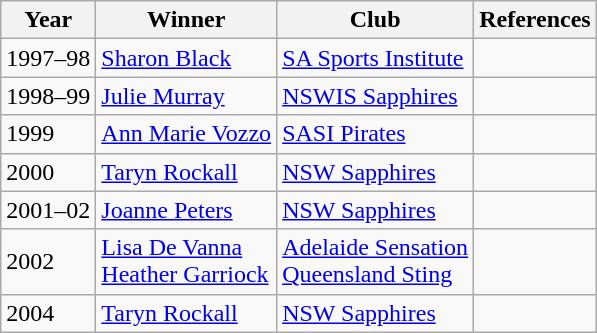<table class="wikitable">
<tr>
<th>Year</th>
<th>Winner</th>
<th>Club</th>
<th>References</th>
</tr>
<tr>
<td>1997–98</td>
<td><a href='#'>Sharon Black</a></td>
<td><a href='#'>SA Sports Institute</a></td>
<td></td>
</tr>
<tr>
<td>1998–99</td>
<td><a href='#'>Julie Murray</a></td>
<td><a href='#'>NSWIS Sapphires</a></td>
<td></td>
</tr>
<tr>
<td>1999</td>
<td><a href='#'>Ann Marie Vozzo</a></td>
<td><a href='#'>SASI Pirates</a></td>
<td></td>
</tr>
<tr>
<td>2000</td>
<td><a href='#'>Taryn Rockall</a></td>
<td><a href='#'>NSW Sapphires</a></td>
<td></td>
</tr>
<tr>
<td>2001–02</td>
<td><a href='#'>Joanne Peters</a></td>
<td><a href='#'>NSW Sapphires</a></td>
<td></td>
</tr>
<tr>
<td>2002</td>
<td><a href='#'>Lisa De Vanna</a> <br><a href='#'>Heather Garriock</a></td>
<td><a href='#'>Adelaide Sensation</a> <br><a href='#'>Queensland Sting</a></td>
<td></td>
</tr>
<tr>
<td>2004</td>
<td><a href='#'>Taryn Rockall</a></td>
<td><a href='#'>NSW Sapphires</a></td>
<td></td>
</tr>
</table>
